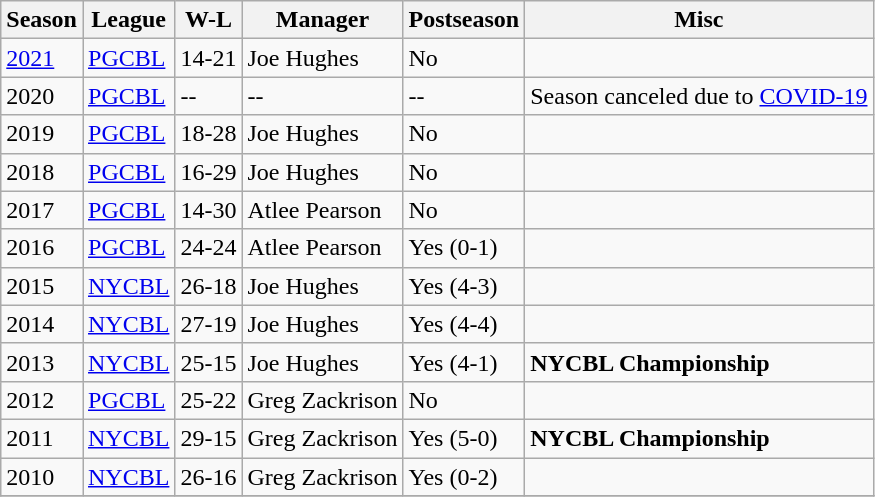<table class="wikitable">
<tr>
<th>Season</th>
<th>League</th>
<th>W-L</th>
<th>Manager</th>
<th>Postseason</th>
<th>Misc</th>
</tr>
<tr>
<td><a href='#'>2021</a></td>
<td><a href='#'>PGCBL</a></td>
<td>14-21</td>
<td>Joe Hughes</td>
<td>No</td>
<td></td>
</tr>
<tr>
<td>2020</td>
<td><a href='#'>PGCBL</a></td>
<td>--</td>
<td>--</td>
<td>--</td>
<td>Season canceled due to <a href='#'>COVID-19</a></td>
</tr>
<tr>
<td>2019</td>
<td><a href='#'>PGCBL</a></td>
<td>18-28</td>
<td>Joe Hughes</td>
<td>No</td>
<td></td>
</tr>
<tr>
<td>2018</td>
<td><a href='#'>PGCBL</a></td>
<td>16-29</td>
<td>Joe Hughes</td>
<td>No</td>
<td></td>
</tr>
<tr>
<td>2017</td>
<td><a href='#'>PGCBL</a></td>
<td>14-30</td>
<td>Atlee Pearson</td>
<td>No</td>
<td></td>
</tr>
<tr>
<td>2016</td>
<td><a href='#'>PGCBL</a></td>
<td>24-24</td>
<td>Atlee Pearson</td>
<td>Yes (0-1)</td>
<td></td>
</tr>
<tr>
<td>2015</td>
<td><a href='#'>NYCBL</a></td>
<td>26-18</td>
<td>Joe Hughes</td>
<td>Yes (4-3)</td>
<td></td>
</tr>
<tr>
<td>2014</td>
<td><a href='#'>NYCBL</a></td>
<td>27-19</td>
<td>Joe Hughes</td>
<td>Yes (4-4)</td>
<td></td>
</tr>
<tr>
<td>2013</td>
<td><a href='#'>NYCBL</a></td>
<td>25-15</td>
<td>Joe Hughes</td>
<td>Yes (4-1)</td>
<td><strong>NYCBL Championship</strong></td>
</tr>
<tr>
<td>2012</td>
<td><a href='#'>PGCBL</a></td>
<td>25-22</td>
<td>Greg Zackrison</td>
<td>No</td>
<td></td>
</tr>
<tr>
<td>2011</td>
<td><a href='#'>NYCBL</a></td>
<td>29-15</td>
<td>Greg Zackrison</td>
<td>Yes (5-0)</td>
<td><strong>NYCBL Championship</strong></td>
</tr>
<tr>
<td>2010</td>
<td><a href='#'>NYCBL</a></td>
<td>26-16</td>
<td>Greg Zackrison</td>
<td>Yes (0-2)</td>
<td></td>
</tr>
<tr>
</tr>
</table>
